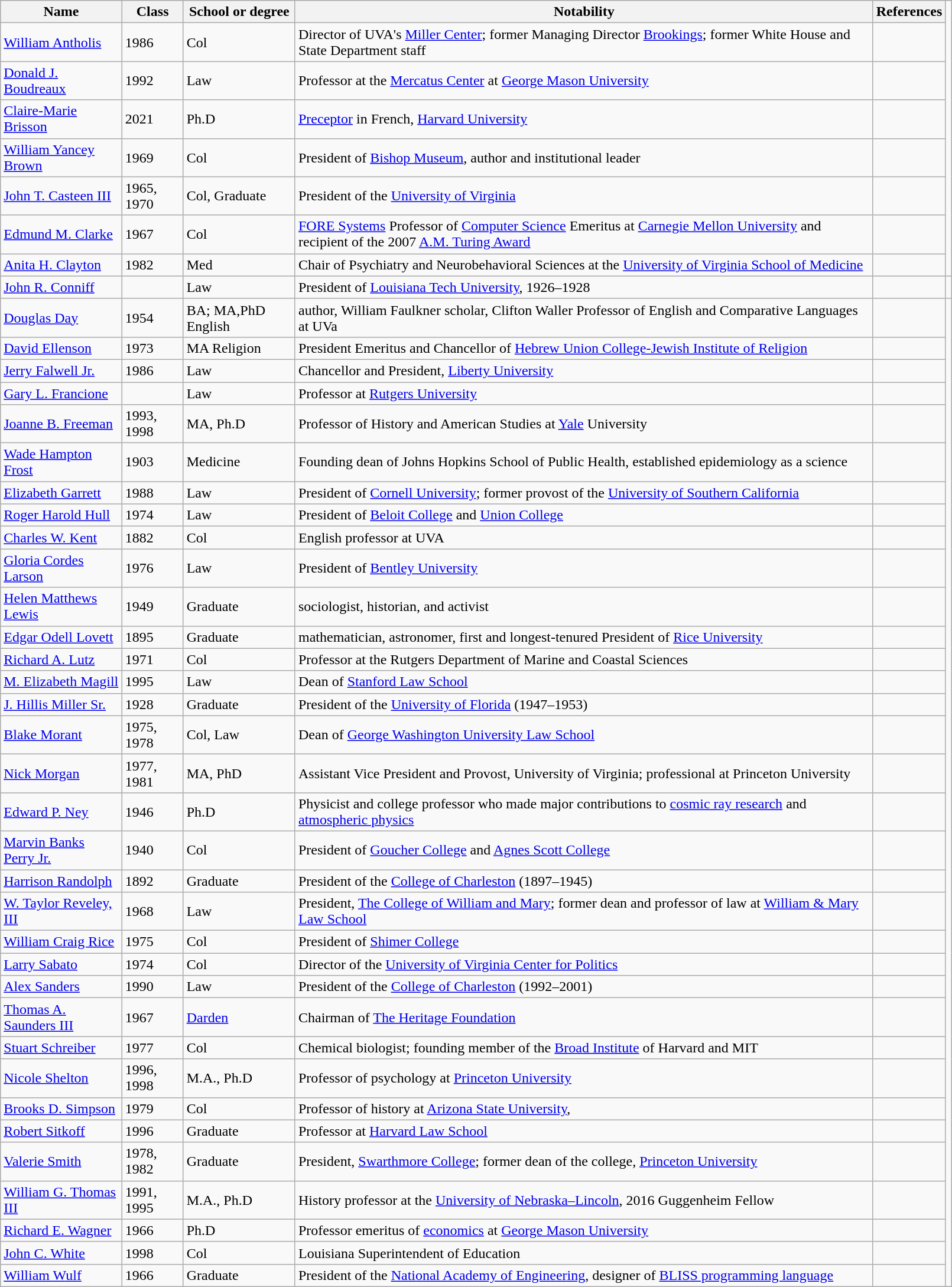<table class="wikitable sortable" style="width:85%;">
<tr>
<th>Name</th>
<th>Class</th>
<th>School or degree</th>
<th>Notability</th>
<th>References</th>
</tr>
<tr>
<td><a href='#'>William Antholis</a></td>
<td>1986</td>
<td>Col</td>
<td>Director of UVA's <a href='#'>Miller Center</a>; former Managing Director <a href='#'>Brookings</a>; former White House and State Department staff</td>
<td></td>
</tr>
<tr>
<td><a href='#'>Donald J. Boudreaux</a></td>
<td>1992</td>
<td>Law</td>
<td>Professor at the <a href='#'>Mercatus Center</a> at <a href='#'>George Mason University</a></td>
<td></td>
</tr>
<tr>
<td><a href='#'>Claire-Marie Brisson</a></td>
<td>2021</td>
<td>Ph.D</td>
<td><a href='#'>Preceptor</a> in French, <a href='#'>Harvard University</a></td>
<td></td>
</tr>
<tr>
<td><a href='#'>William Yancey Brown</a></td>
<td>1969</td>
<td>Col</td>
<td>President of <a href='#'>Bishop Museum</a>, author and institutional leader</td>
<td></td>
</tr>
<tr>
<td><a href='#'>John T. Casteen III</a></td>
<td>1965, 1970</td>
<td>Col, Graduate</td>
<td>President of the <a href='#'>University of Virginia</a></td>
<td></td>
</tr>
<tr>
<td><a href='#'>Edmund M. Clarke</a></td>
<td>1967</td>
<td>Col</td>
<td><a href='#'>FORE Systems</a> Professor of <a href='#'>Computer Science</a> Emeritus at <a href='#'>Carnegie Mellon University</a> and recipient of the 2007 <a href='#'>A.M. Turing Award</a></td>
<td></td>
</tr>
<tr>
<td><a href='#'>Anita H. Clayton</a></td>
<td>1982</td>
<td>Med</td>
<td>Chair of Psychiatry and Neurobehavioral Sciences at the <a href='#'>University of Virginia School of Medicine</a></td>
<td></td>
</tr>
<tr>
<td><a href='#'>John R. Conniff</a></td>
<td></td>
<td>Law</td>
<td>President of <a href='#'>Louisiana Tech University</a>, 1926–1928</td>
<td></td>
<td></td>
</tr>
<tr>
<td><a href='#'>Douglas Day</a></td>
<td>1954</td>
<td>BA; MA,PhD English</td>
<td>author, William Faulkner scholar, Clifton Waller Professor of English and Comparative Languages at UVa</td>
<td></td>
</tr>
<tr>
<td><a href='#'>David Ellenson</a></td>
<td>1973</td>
<td>MA Religion</td>
<td>President Emeritus and Chancellor of <a href='#'>Hebrew Union College-Jewish Institute of Religion</a></td>
<td></td>
</tr>
<tr>
<td><a href='#'>Jerry Falwell Jr.</a></td>
<td>1986</td>
<td>Law</td>
<td>Chancellor and President, <a href='#'>Liberty University</a></td>
<td></td>
</tr>
<tr>
<td><a href='#'>Gary L. Francione</a></td>
<td></td>
<td>Law</td>
<td>Professor at <a href='#'>Rutgers University</a></td>
<td></td>
</tr>
<tr>
<td><a href='#'>Joanne B. Freeman</a></td>
<td>1993, 1998</td>
<td>MA, Ph.D</td>
<td>Professor of History and American Studies at <a href='#'>Yale</a> University</td>
<td></td>
</tr>
<tr>
<td><a href='#'>Wade Hampton Frost</a></td>
<td>1903</td>
<td>Medicine</td>
<td>Founding dean of Johns Hopkins School of Public Health, established epidemiology as a science</td>
<td></td>
</tr>
<tr>
<td><a href='#'>Elizabeth Garrett</a></td>
<td>1988</td>
<td>Law</td>
<td>President of <a href='#'>Cornell University</a>; former provost of the <a href='#'>University of Southern California</a></td>
<td></td>
</tr>
<tr>
<td><a href='#'>Roger Harold Hull</a></td>
<td>1974</td>
<td>Law</td>
<td>President of <a href='#'>Beloit College</a> and <a href='#'>Union College</a></td>
<td></td>
</tr>
<tr>
<td><a href='#'>Charles W. Kent</a></td>
<td>1882</td>
<td>Col</td>
<td>English professor at UVA</td>
<td></td>
</tr>
<tr>
<td><a href='#'>Gloria Cordes Larson</a></td>
<td>1976</td>
<td>Law</td>
<td>President of <a href='#'>Bentley University</a></td>
<td></td>
</tr>
<tr>
<td><a href='#'>Helen Matthews Lewis</a></td>
<td>1949</td>
<td>Graduate</td>
<td>sociologist, historian, and activist</td>
<td></td>
</tr>
<tr>
<td><a href='#'>Edgar Odell Lovett</a></td>
<td>1895</td>
<td>Graduate</td>
<td>mathematician, astronomer, first and longest-tenured President of <a href='#'>Rice University</a></td>
<td></td>
</tr>
<tr>
<td><a href='#'>Richard A. Lutz</a></td>
<td>1971</td>
<td>Col</td>
<td>Professor at the Rutgers Department of Marine and Coastal Sciences</td>
<td></td>
</tr>
<tr>
<td><a href='#'>M. Elizabeth Magill</a></td>
<td>1995</td>
<td>Law</td>
<td>Dean of <a href='#'>Stanford Law School</a></td>
<td></td>
</tr>
<tr>
<td><a href='#'>J. Hillis Miller Sr.</a></td>
<td>1928</td>
<td>Graduate</td>
<td>President of the <a href='#'>University of Florida</a> (1947–1953)</td>
<td></td>
</tr>
<tr>
<td><a href='#'>Blake Morant</a></td>
<td>1975, 1978</td>
<td>Col, Law</td>
<td>Dean of <a href='#'>George Washington University Law School</a></td>
<td></td>
</tr>
<tr>
<td><a href='#'>Nick Morgan</a></td>
<td>1977, 1981</td>
<td>MA, PhD</td>
<td>Assistant Vice President and Provost, University of Virginia; professional at Princeton University</td>
<td></td>
</tr>
<tr>
<td><a href='#'>Edward P. Ney</a></td>
<td>1946</td>
<td>Ph.D</td>
<td>Physicist and college professor who made major contributions to <a href='#'>cosmic ray research</a> and <a href='#'>atmospheric physics</a></td>
<td></td>
</tr>
<tr>
<td><a href='#'>Marvin Banks Perry Jr.</a></td>
<td>1940</td>
<td>Col</td>
<td>President of <a href='#'>Goucher College</a> and <a href='#'>Agnes Scott College</a></td>
<td></td>
</tr>
<tr>
<td><a href='#'>Harrison Randolph</a></td>
<td>1892</td>
<td>Graduate</td>
<td>President of the <a href='#'>College of Charleston</a> (1897–1945)</td>
<td></td>
</tr>
<tr>
<td><a href='#'>W. Taylor Reveley, III</a></td>
<td>1968</td>
<td>Law</td>
<td>President, <a href='#'>The College of William and Mary</a>; former dean and professor of law at <a href='#'>William & Mary Law School</a></td>
<td></td>
</tr>
<tr>
<td><a href='#'>William Craig Rice</a></td>
<td>1975</td>
<td>Col</td>
<td>President of <a href='#'>Shimer College</a></td>
<td></td>
</tr>
<tr>
<td><a href='#'>Larry Sabato</a></td>
<td>1974</td>
<td>Col</td>
<td>Director of the <a href='#'>University of Virginia Center for Politics</a></td>
<td></td>
</tr>
<tr>
<td><a href='#'>Alex Sanders</a></td>
<td>1990</td>
<td>Law</td>
<td>President of the <a href='#'>College of Charleston</a> (1992–2001)</td>
<td></td>
</tr>
<tr>
<td><a href='#'>Thomas A. Saunders III</a></td>
<td>1967</td>
<td><a href='#'>Darden</a></td>
<td>Chairman of <a href='#'>The Heritage Foundation</a></td>
<td></td>
</tr>
<tr>
<td><a href='#'>Stuart Schreiber</a></td>
<td>1977</td>
<td>Col</td>
<td>Chemical biologist; founding member of the <a href='#'>Broad Institute</a> of Harvard and MIT</td>
<td></td>
</tr>
<tr>
<td><a href='#'>Nicole Shelton</a></td>
<td>1996, 1998</td>
<td>M.A., Ph.D</td>
<td>Professor of psychology at <a href='#'>Princeton University</a></td>
<td></td>
</tr>
<tr>
<td><a href='#'>Brooks D. Simpson</a></td>
<td>1979</td>
<td>Col</td>
<td>Professor of history at <a href='#'>Arizona State University</a>,</td>
<td></td>
</tr>
<tr>
<td><a href='#'>Robert Sitkoff</a></td>
<td>1996</td>
<td>Graduate</td>
<td>Professor at <a href='#'>Harvard Law School</a></td>
<td></td>
</tr>
<tr>
<td><a href='#'>Valerie Smith</a></td>
<td>1978, 1982</td>
<td>Graduate</td>
<td>President, <a href='#'>Swarthmore College</a>; former dean of the college, <a href='#'>Princeton University</a></td>
<td></td>
</tr>
<tr>
<td><a href='#'>William G. Thomas III</a></td>
<td>1991, 1995</td>
<td>M.A., Ph.D</td>
<td>History professor at the <a href='#'>University of Nebraska–Lincoln</a>, 2016 Guggenheim Fellow</td>
<td></td>
</tr>
<tr>
<td><a href='#'>Richard E. Wagner</a></td>
<td>1966</td>
<td>Ph.D</td>
<td>Professor emeritus of <a href='#'>economics</a> at <a href='#'>George Mason University</a></td>
<td></td>
</tr>
<tr>
<td><a href='#'>John C. White</a></td>
<td>1998</td>
<td>Col</td>
<td>Louisiana Superintendent of Education</td>
<td></td>
</tr>
<tr>
<td><a href='#'>William Wulf</a></td>
<td>1966</td>
<td>Graduate</td>
<td>President of the <a href='#'>National Academy of Engineering</a>, designer of <a href='#'>BLISS programming language</a></td>
<td></td>
</tr>
</table>
